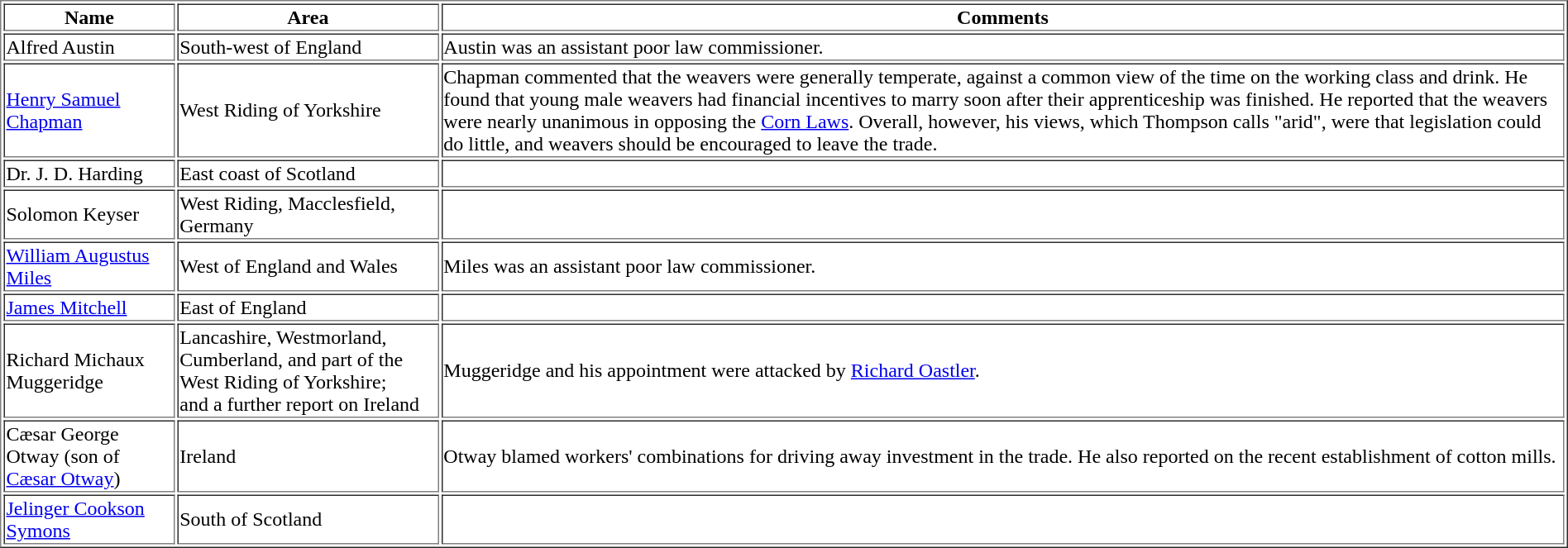<table border=1>
<tr>
<th>Name</th>
<th>Area</th>
<th>Comments</th>
</tr>
<tr>
<td>Alfred Austin</td>
<td>South-west of England</td>
<td>Austin was an assistant poor law commissioner.</td>
</tr>
<tr>
<td><a href='#'>Henry Samuel Chapman</a></td>
<td>West Riding of Yorkshire</td>
<td>Chapman commented that the weavers were generally temperate, against a common view of the time on the working class and drink. He found that young male weavers had financial incentives to marry soon after their apprenticeship was finished. He reported that the weavers were nearly unanimous in opposing the <a href='#'>Corn Laws</a>. Overall, however, his views, which Thompson calls "arid", were that legislation could do little, and weavers should be encouraged to leave the trade.</td>
</tr>
<tr>
<td>Dr. J. D. Harding</td>
<td>East coast of Scotland</td>
<td></td>
</tr>
<tr>
<td>Solomon Keyser</td>
<td>West Riding, Macclesfield, Germany</td>
<td></td>
</tr>
<tr>
<td><a href='#'>William Augustus Miles</a></td>
<td>West of England and Wales</td>
<td>Miles was an assistant poor law commissioner.</td>
</tr>
<tr>
<td><a href='#'>James Mitchell</a></td>
<td>East of England</td>
<td></td>
</tr>
<tr>
<td>Richard Michaux Muggeridge</td>
<td>Lancashire, Westmorland, Cumberland, and part of the West Riding of Yorkshire;<br>and a further report on Ireland</td>
<td>Muggeridge and his appointment were attacked by <a href='#'>Richard Oastler</a>.</td>
</tr>
<tr>
<td>Cæsar George Otway (son of <a href='#'>Cæsar Otway</a>)</td>
<td>Ireland</td>
<td>Otway blamed workers' combinations for driving away investment in the trade. He also reported on the recent establishment of cotton mills.</td>
</tr>
<tr>
<td><a href='#'>Jelinger Cookson Symons</a></td>
<td>South of Scotland</td>
<td></td>
</tr>
</table>
